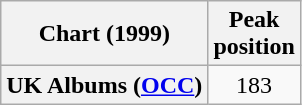<table class="wikitable plainrowheaders" style="text-align:center">
<tr>
<th scope="col">Chart (1999)</th>
<th scope="col">Peak<br> position</th>
</tr>
<tr>
<th scope="row">UK Albums (<a href='#'>OCC</a>)</th>
<td>183</td>
</tr>
</table>
